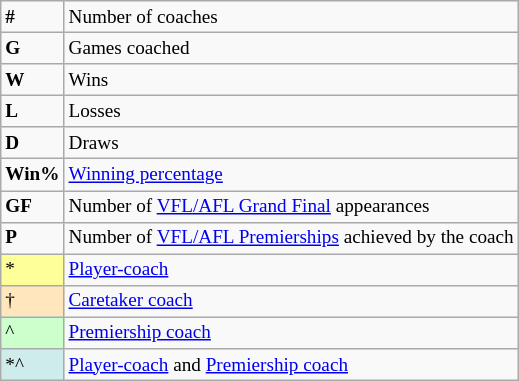<table class="wikitable" style="font-size:80%;">
<tr>
<td><strong>#</strong></td>
<td>Number of coaches</td>
</tr>
<tr>
<td><strong>G</strong></td>
<td>Games coached</td>
</tr>
<tr>
<td><strong>W</strong></td>
<td>Wins</td>
</tr>
<tr>
<td><strong>L</strong></td>
<td>Losses</td>
</tr>
<tr>
<td><strong>D</strong></td>
<td>Draws</td>
</tr>
<tr>
<td><strong>Win%</strong></td>
<td><a href='#'>Winning percentage</a></td>
</tr>
<tr>
<td><strong>GF</strong></td>
<td>Number of <a href='#'>VFL/AFL Grand Final</a> appearances</td>
</tr>
<tr>
<td><strong>P</strong></td>
<td>Number of <a href='#'>VFL/AFL Premierships</a> achieved by the coach</td>
</tr>
<tr>
<td style="background-color:#FFFF99">*</td>
<td><a href='#'>Player-coach</a></td>
</tr>
<tr>
<td style="background-color:#ffe6bd">†</td>
<td><a href='#'>Caretaker coach</a></td>
</tr>
<tr>
<td style="background-color:#ccffcc">^</td>
<td><a href='#'>Premiership coach</a></td>
</tr>
<tr>
<td style="background-color:#CFECEC">*^</td>
<td><a href='#'>Player-coach</a> and <a href='#'>Premiership coach</a></td>
</tr>
</table>
